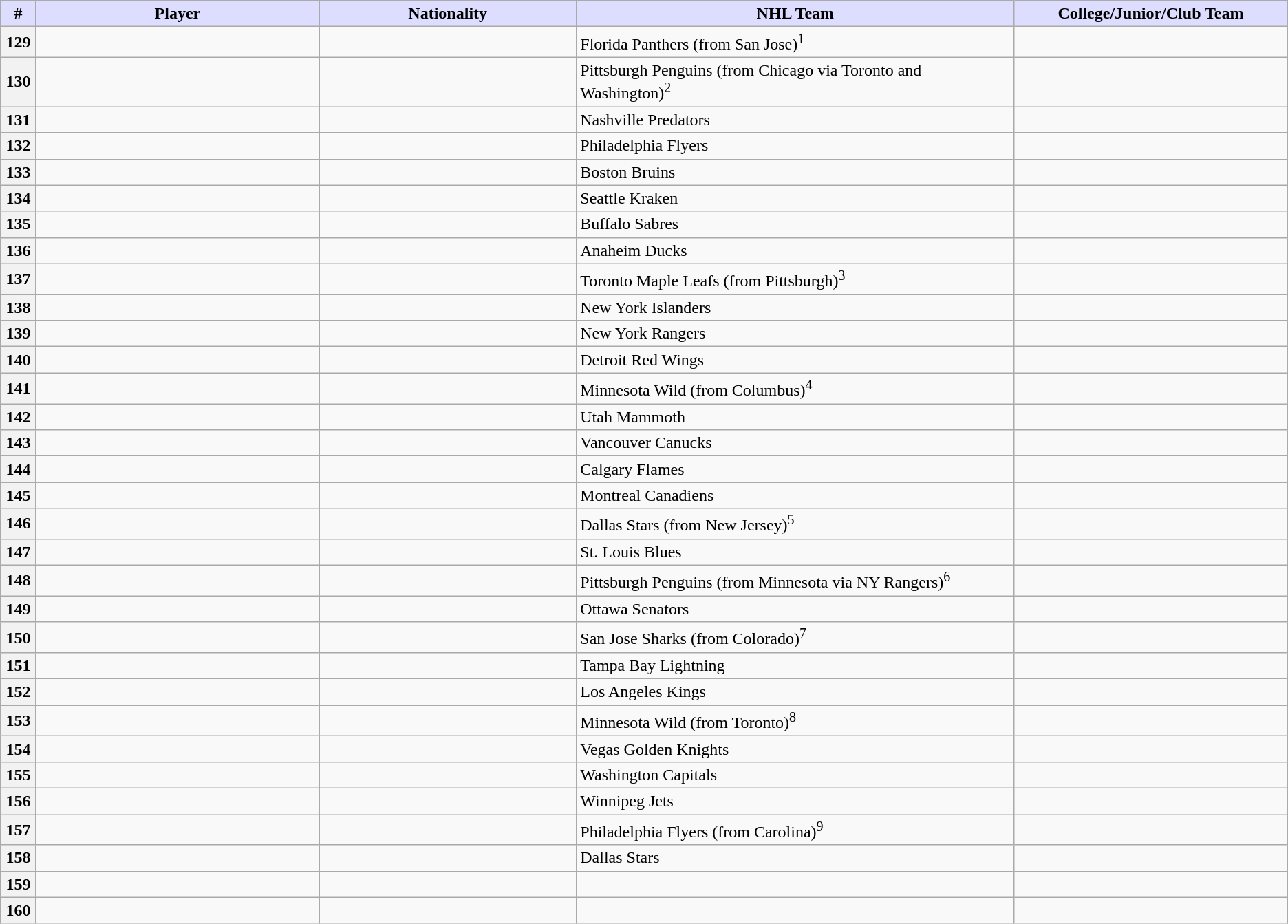<table class="wikitable">
<tr>
<th style="background:#ddf; width:2.75%;">#</th>
<th style="background:#ddf; width:22.0%;">Player</th>
<th style="background:#ddf; width:20.0%;">Nationality</th>
<th style="background:#ddf; width:34.0%;">NHL Team</th>
<th style="background:#ddf; width:100.0%;">College/Junior/Club Team</th>
</tr>
<tr>
<th>129</th>
<td></td>
<td></td>
<td>Florida Panthers (from San Jose)<sup>1</sup></td>
<td></td>
</tr>
<tr>
<th>130</th>
<td></td>
<td></td>
<td>Pittsburgh Penguins (from Chicago via Toronto and Washington)<sup>2</sup></td>
<td></td>
</tr>
<tr>
<th>131</th>
<td></td>
<td></td>
<td>Nashville Predators</td>
<td></td>
</tr>
<tr>
<th>132</th>
<td></td>
<td></td>
<td>Philadelphia Flyers</td>
<td></td>
</tr>
<tr>
<th>133</th>
<td></td>
<td></td>
<td>Boston Bruins</td>
<td></td>
</tr>
<tr>
<th>134</th>
<td></td>
<td></td>
<td>Seattle Kraken</td>
<td></td>
</tr>
<tr>
<th>135</th>
<td></td>
<td></td>
<td>Buffalo Sabres</td>
<td></td>
</tr>
<tr>
<th>136</th>
<td></td>
<td></td>
<td>Anaheim Ducks</td>
<td></td>
</tr>
<tr>
<th>137</th>
<td></td>
<td></td>
<td>Toronto Maple Leafs (from Pittsburgh)<sup>3</sup></td>
<td></td>
</tr>
<tr>
<th>138</th>
<td></td>
<td></td>
<td>New York Islanders</td>
<td></td>
</tr>
<tr>
<th>139</th>
<td></td>
<td></td>
<td>New York Rangers</td>
<td></td>
</tr>
<tr>
<th>140</th>
<td></td>
<td></td>
<td>Detroit Red Wings</td>
<td></td>
</tr>
<tr>
<th>141</th>
<td></td>
<td></td>
<td>Minnesota Wild (from Columbus)<sup>4</sup></td>
<td></td>
</tr>
<tr>
<th>142</th>
<td></td>
<td></td>
<td>Utah Mammoth</td>
<td></td>
</tr>
<tr>
<th>143</th>
<td></td>
<td></td>
<td>Vancouver Canucks</td>
<td></td>
</tr>
<tr>
<th>144</th>
<td></td>
<td></td>
<td>Calgary Flames</td>
<td></td>
</tr>
<tr>
<th>145</th>
<td></td>
<td></td>
<td>Montreal Canadiens</td>
<td></td>
</tr>
<tr>
<th>146</th>
<td></td>
<td></td>
<td>Dallas Stars (from New Jersey)<sup>5</sup></td>
<td></td>
</tr>
<tr>
<th>147</th>
<td></td>
<td></td>
<td>St. Louis Blues</td>
<td></td>
</tr>
<tr>
<th>148</th>
<td></td>
<td></td>
<td>Pittsburgh Penguins (from Minnesota via NY Rangers)<sup>6</sup></td>
<td></td>
</tr>
<tr>
<th>149</th>
<td></td>
<td></td>
<td>Ottawa Senators</td>
<td></td>
</tr>
<tr>
<th>150</th>
<td></td>
<td></td>
<td>San Jose Sharks (from Colorado)<sup>7</sup></td>
<td></td>
</tr>
<tr>
<th>151</th>
<td></td>
<td></td>
<td>Tampa Bay Lightning</td>
<td></td>
</tr>
<tr>
<th>152</th>
<td></td>
<td></td>
<td>Los Angeles Kings</td>
<td></td>
</tr>
<tr>
<th>153</th>
<td></td>
<td></td>
<td>Minnesota Wild (from Toronto)<sup>8</sup></td>
<td></td>
</tr>
<tr>
<th>154</th>
<td></td>
<td></td>
<td>Vegas Golden Knights</td>
<td></td>
</tr>
<tr>
<th>155</th>
<td></td>
<td></td>
<td>Washington Capitals</td>
<td></td>
</tr>
<tr>
<th>156</th>
<td></td>
<td></td>
<td>Winnipeg Jets</td>
<td></td>
</tr>
<tr>
<th>157</th>
<td></td>
<td></td>
<td>Philadelphia Flyers (from Carolina)<sup>9</sup></td>
<td></td>
</tr>
<tr>
<th>158</th>
<td></td>
<td></td>
<td>Dallas Stars</td>
<td></td>
</tr>
<tr>
<th>159</th>
<td></td>
<td></td>
<td></td>
<td></td>
</tr>
<tr>
<th>160</th>
<td></td>
<td></td>
<td></td>
<td></td>
</tr>
</table>
